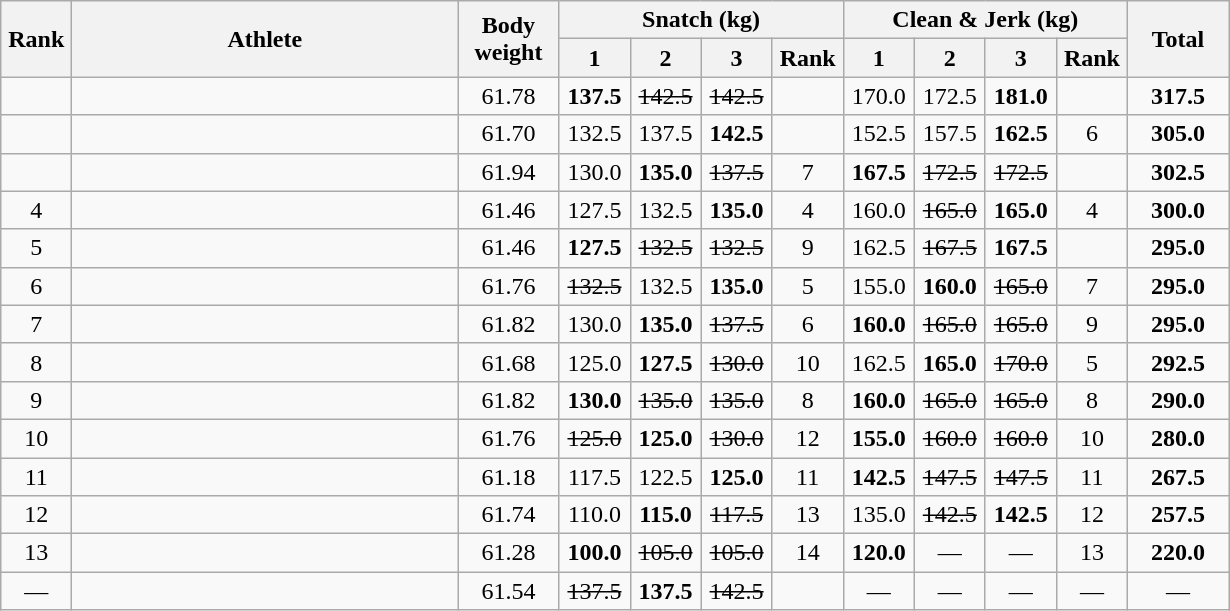<table class = "wikitable" style="text-align:center;">
<tr>
<th rowspan=2 width=40>Rank</th>
<th rowspan=2 width=250>Athlete</th>
<th rowspan=2 width=60>Body weight</th>
<th colspan=4>Snatch (kg)</th>
<th colspan=4>Clean & Jerk (kg)</th>
<th rowspan=2 width=60>Total</th>
</tr>
<tr>
<th width=40>1</th>
<th width=40>2</th>
<th width=40>3</th>
<th width=40>Rank</th>
<th width=40>1</th>
<th width=40>2</th>
<th width=40>3</th>
<th width=40>Rank</th>
</tr>
<tr>
<td></td>
<td align=left></td>
<td>61.78</td>
<td><strong>137.5</strong></td>
<td><s>142.5 </s></td>
<td><s>142.5 </s></td>
<td></td>
<td>170.0</td>
<td>172.5</td>
<td><strong>181.0</strong></td>
<td></td>
<td><strong>317.5</strong></td>
</tr>
<tr>
<td></td>
<td align=left></td>
<td>61.70</td>
<td>132.5</td>
<td>137.5</td>
<td><strong>142.5</strong></td>
<td></td>
<td>152.5</td>
<td>157.5</td>
<td><strong>162.5</strong></td>
<td>6</td>
<td><strong>305.0</strong></td>
</tr>
<tr>
<td></td>
<td align=left></td>
<td>61.94</td>
<td>130.0</td>
<td><strong>135.0</strong></td>
<td><s>137.5 </s></td>
<td>7</td>
<td><strong>167.5</strong></td>
<td><s>172.5 </s></td>
<td><s>172.5 </s></td>
<td></td>
<td><strong>302.5</strong></td>
</tr>
<tr>
<td>4</td>
<td align=left></td>
<td>61.46</td>
<td>127.5</td>
<td>132.5</td>
<td><strong>135.0</strong></td>
<td>4</td>
<td>160.0</td>
<td><s>165.0 </s></td>
<td><strong>165.0</strong></td>
<td>4</td>
<td><strong>300.0</strong></td>
</tr>
<tr>
<td>5</td>
<td align=left></td>
<td>61.46</td>
<td><strong>127.5</strong></td>
<td><s>132.5 </s></td>
<td><s>132.5 </s></td>
<td>9</td>
<td>162.5</td>
<td><s>167.5 </s></td>
<td><strong>167.5</strong></td>
<td></td>
<td><strong>295.0</strong></td>
</tr>
<tr>
<td>6</td>
<td align=left></td>
<td>61.76</td>
<td><s>132.5 </s></td>
<td>132.5</td>
<td><strong>135.0</strong></td>
<td>5</td>
<td>155.0</td>
<td><strong>160.0</strong></td>
<td><s>165.0 </s></td>
<td>7</td>
<td><strong>295.0</strong></td>
</tr>
<tr>
<td>7</td>
<td align=left></td>
<td>61.82</td>
<td>130.0</td>
<td><strong>135.0</strong></td>
<td><s>137.5 </s></td>
<td>6</td>
<td><strong>160.0</strong></td>
<td><s>165.0 </s></td>
<td><s>165.0 </s></td>
<td>9</td>
<td><strong>295.0</strong></td>
</tr>
<tr>
<td>8</td>
<td align=left></td>
<td>61.68</td>
<td>125.0</td>
<td><strong>127.5</strong></td>
<td><s>130.0 </s></td>
<td>10</td>
<td>162.5</td>
<td><strong>165.0</strong></td>
<td><s>170.0 </s></td>
<td>5</td>
<td><strong>292.5</strong></td>
</tr>
<tr>
<td>9</td>
<td align=left></td>
<td>61.82</td>
<td><strong>130.0</strong></td>
<td><s>135.0 </s></td>
<td><s>135.0 </s></td>
<td>8</td>
<td><strong>160.0</strong></td>
<td><s>165.0 </s></td>
<td><s>165.0 </s></td>
<td>8</td>
<td><strong>290.0</strong></td>
</tr>
<tr>
<td>10</td>
<td align=left></td>
<td>61.76</td>
<td><s>125.0 </s></td>
<td><strong>125.0</strong></td>
<td><s>130.0 </s></td>
<td>12</td>
<td><strong>155.0</strong></td>
<td><s>160.0 </s></td>
<td><s>160.0 </s></td>
<td>10</td>
<td><strong>280.0</strong></td>
</tr>
<tr>
<td>11</td>
<td align=left></td>
<td>61.18</td>
<td>117.5</td>
<td>122.5</td>
<td><strong>125.0</strong></td>
<td>11</td>
<td><strong>142.5</strong></td>
<td><s>147.5 </s></td>
<td><s>147.5 </s></td>
<td>11</td>
<td><strong>267.5</strong></td>
</tr>
<tr>
<td>12</td>
<td align=left></td>
<td>61.74</td>
<td>110.0</td>
<td><strong>115.0</strong></td>
<td><s>117.5 </s></td>
<td>13</td>
<td>135.0</td>
<td><s>142.5 </s></td>
<td><strong>142.5</strong></td>
<td>12</td>
<td><strong>257.5</strong></td>
</tr>
<tr>
<td>13</td>
<td align=left></td>
<td>61.28</td>
<td><strong>100.0</strong></td>
<td><s>105.0 </s></td>
<td><s>105.0 </s></td>
<td>14</td>
<td><strong>120.0</strong></td>
<td>—</td>
<td>—</td>
<td>13</td>
<td><strong>220.0</strong></td>
</tr>
<tr>
<td>—</td>
<td align=left></td>
<td>61.54</td>
<td><s>137.5 </s></td>
<td><strong>137.5</strong></td>
<td><s>142.5 </s></td>
<td></td>
<td>—</td>
<td>—</td>
<td>—</td>
<td>—</td>
<td>—</td>
</tr>
</table>
